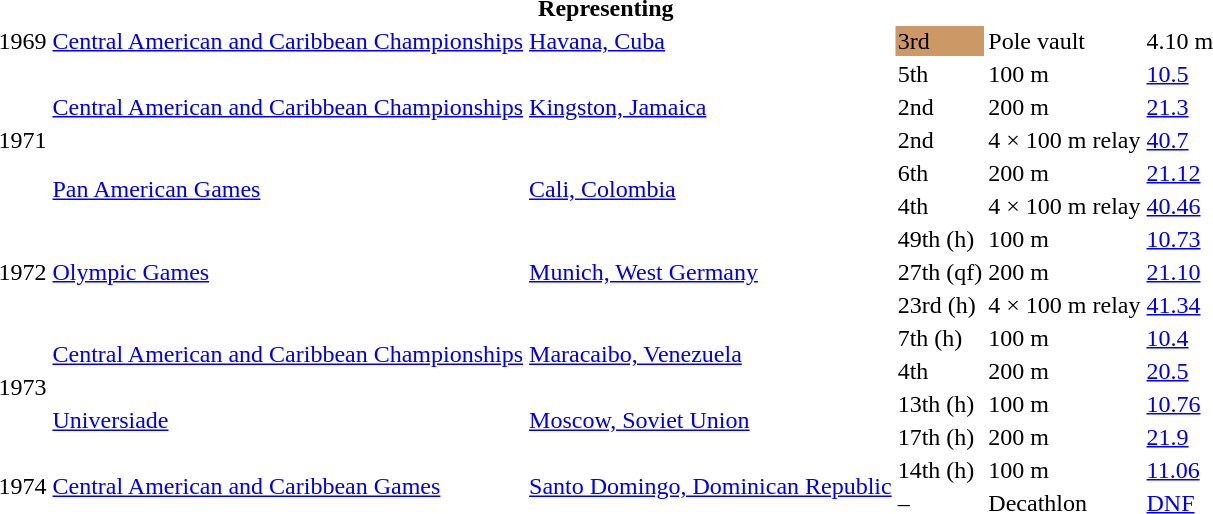<table>
<tr>
<th colspan="6">Representing </th>
</tr>
<tr>
<td>1969</td>
<td><a href='#'>Central American and Caribbean Championships</a></td>
<td><a href='#'>Havana, Cuba</a></td>
<td bgcolor=cc9966>3rd</td>
<td>Pole vault</td>
<td>4.10 m</td>
</tr>
<tr>
<td rowspan=5>1971</td>
<td rowspan=3><a href='#'>Central American and Caribbean Championships</a></td>
<td rowspan=3><a href='#'>Kingston, Jamaica</a></td>
<td>5th</td>
<td>100 m</td>
<td><a href='#'>10.5</a></td>
</tr>
<tr>
<td bgclor=silver>2nd</td>
<td>200 m</td>
<td><a href='#'>21.3</a></td>
</tr>
<tr>
<td bgclor=silver>2nd</td>
<td>4 × 100 m relay</td>
<td><a href='#'>40.7</a></td>
</tr>
<tr>
<td rowspan=2><a href='#'>Pan American Games</a></td>
<td rowspan=2><a href='#'>Cali, Colombia</a></td>
<td>6th</td>
<td>200 m</td>
<td><a href='#'>21.12</a></td>
</tr>
<tr>
<td>4th</td>
<td>4 × 100 m relay</td>
<td><a href='#'>40.46</a></td>
</tr>
<tr>
<td rowspan=3>1972</td>
<td rowspan=3><a href='#'>Olympic Games</a></td>
<td rowspan=3><a href='#'>Munich, West Germany</a></td>
<td>49th (h)</td>
<td>100 m</td>
<td><a href='#'>10.73</a></td>
</tr>
<tr>
<td>27th (qf)</td>
<td>200 m</td>
<td><a href='#'>21.10</a></td>
</tr>
<tr>
<td>23rd (h)</td>
<td>4 × 100 m relay</td>
<td><a href='#'>41.34</a></td>
</tr>
<tr>
<td rowspan=4>1973</td>
<td rowspan=2><a href='#'>Central American and Caribbean Championships</a></td>
<td rowspan=2><a href='#'>Maracaibo, Venezuela</a></td>
<td>7th (h)</td>
<td>100 m</td>
<td><a href='#'>10.4</a></td>
</tr>
<tr>
<td>4th</td>
<td>200 m</td>
<td><a href='#'>20.5</a></td>
</tr>
<tr>
<td rowspan=2><a href='#'>Universiade</a></td>
<td rowspan=2><a href='#'>Moscow, Soviet Union</a></td>
<td>13th (h)</td>
<td>100 m</td>
<td><a href='#'>10.76</a></td>
</tr>
<tr>
<td>17th (h)</td>
<td>200 m</td>
<td><a href='#'>21.9</a></td>
</tr>
<tr>
<td rowspan=2>1974</td>
<td rowspan=2><a href='#'>Central American and Caribbean Games</a></td>
<td rowspan=2><a href='#'>Santo Domingo, Dominican Republic</a></td>
<td>14th (h)</td>
<td>100 m</td>
<td><a href='#'>11.06</a></td>
</tr>
<tr>
<td>–</td>
<td>Decathlon</td>
<td><a href='#'>DNF</a></td>
</tr>
</table>
